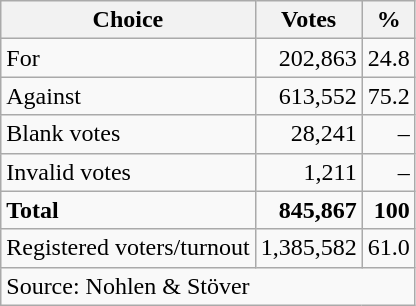<table class=wikitable style=text-align:right>
<tr>
<th>Choice</th>
<th>Votes</th>
<th>%</th>
</tr>
<tr>
<td align=left>For</td>
<td>202,863</td>
<td>24.8</td>
</tr>
<tr>
<td align=left>Against</td>
<td>613,552</td>
<td>75.2</td>
</tr>
<tr>
<td align=left>Blank votes</td>
<td>28,241</td>
<td>–</td>
</tr>
<tr>
<td align=left>Invalid votes</td>
<td>1,211</td>
<td>–</td>
</tr>
<tr>
<td align=left><strong>Total</strong></td>
<td><strong>845,867</strong></td>
<td><strong>100</strong></td>
</tr>
<tr>
<td align=left>Registered voters/turnout</td>
<td>1,385,582</td>
<td>61.0</td>
</tr>
<tr>
<td align=left colspan=6>Source: Nohlen & Stöver</td>
</tr>
</table>
